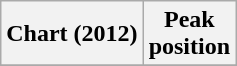<table class="wikitable sortable plainrowheaders" style="text-align:center">
<tr>
<th scope="col">Chart (2012)</th>
<th scope="col">Peak<br>position</th>
</tr>
<tr>
</tr>
</table>
